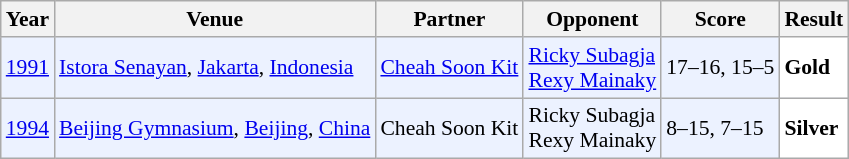<table class="sortable wikitable" style="font-size: 90%;">
<tr>
<th>Year</th>
<th>Venue</th>
<th>Partner</th>
<th>Opponent</th>
<th>Score</th>
<th>Result</th>
</tr>
<tr style="background:#ECF2FF">
<td align="center"><a href='#'>1991</a></td>
<td align="left"><a href='#'>Istora Senayan</a>, <a href='#'>Jakarta</a>, <a href='#'>Indonesia</a></td>
<td align="left"> <a href='#'>Cheah Soon Kit</a></td>
<td align="left"> <a href='#'>Ricky Subagja</a> <br>  <a href='#'>Rexy Mainaky</a></td>
<td align="left">17–16, 15–5</td>
<td style="text-align:left; background:white"> <strong>Gold</strong></td>
</tr>
<tr style="background:#ECF2FF">
<td align="center"><a href='#'>1994</a></td>
<td align="left"><a href='#'>Beijing Gymnasium</a>, <a href='#'>Beijing</a>, <a href='#'>China</a></td>
<td align="left"> Cheah Soon Kit</td>
<td align="left"> Ricky Subagja <br>  Rexy Mainaky</td>
<td align="left">8–15, 7–15</td>
<td style="text-align:left; background:white"> <strong>Silver</strong></td>
</tr>
</table>
